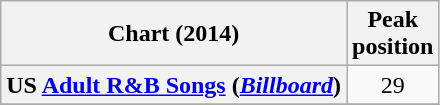<table class="wikitable sortable plainrowheaders">
<tr>
<th>Chart (2014)</th>
<th>Peak<br>position</th>
</tr>
<tr>
<th scope="row">US <a href='#'>Adult R&B Songs</a> (<em><a href='#'>Billboard</a></em>)</th>
<td align="center">29</td>
</tr>
<tr>
</tr>
</table>
